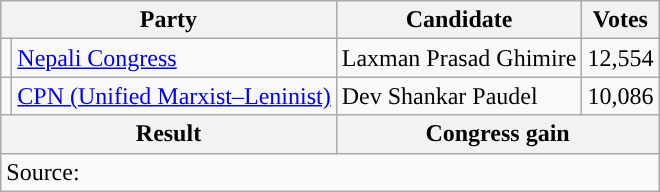<table class="wikitable">
<tr>
<th colspan="2">Party</th>
<th>Candidate</th>
<th>Votes</th>
</tr>
<tr>
<td style="background-color:"></td>
<td><a href='#'>Nepali Congress</a></td>
<td>Laxman Prasad Ghimire</td>
<td>12,554</td>
</tr>
<tr>
<td style="background-color:"></td>
<td><a href='#'>CPN (Unified Marxist–Leninist)</a></td>
<td>Dev Shankar Paudel</td>
<td>10,086</td>
</tr>
<tr>
<th colspan="2">Result</th>
<th colspan="2">Congress gain</th>
</tr>
<tr>
<td colspan="4">Source: </td>
</tr>
</table>
